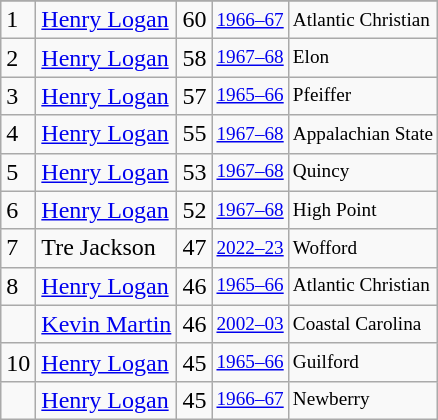<table class="wikitable">
<tr>
</tr>
<tr>
<td>1</td>
<td><a href='#'>Henry Logan</a></td>
<td>60</td>
<td style="font-size:80%;"><a href='#'>1966–67</a></td>
<td style="font-size:80%;">Atlantic Christian</td>
</tr>
<tr>
<td>2</td>
<td><a href='#'>Henry Logan</a></td>
<td>58</td>
<td style="font-size:80%;"><a href='#'>1967–68</a></td>
<td style="font-size:80%;">Elon</td>
</tr>
<tr>
<td>3</td>
<td><a href='#'>Henry Logan</a></td>
<td>57</td>
<td style="font-size:80%;"><a href='#'>1965–66</a></td>
<td style="font-size:80%;">Pfeiffer</td>
</tr>
<tr>
<td>4</td>
<td><a href='#'>Henry Logan</a></td>
<td>55</td>
<td style="font-size:80%;"><a href='#'>1967–68</a></td>
<td style="font-size:80%;">Appalachian State</td>
</tr>
<tr>
<td>5</td>
<td><a href='#'>Henry Logan</a></td>
<td>53</td>
<td style="font-size:80%;"><a href='#'>1967–68</a></td>
<td style="font-size:80%;">Quincy</td>
</tr>
<tr>
<td>6</td>
<td><a href='#'>Henry Logan</a></td>
<td>52</td>
<td style="font-size:80%;"><a href='#'>1967–68</a></td>
<td style="font-size:80%;">High Point</td>
</tr>
<tr>
<td>7</td>
<td>Tre Jackson</td>
<td>47</td>
<td style="font-size:80%;"><a href='#'>2022–23</a></td>
<td style="font-size:80%;">Wofford</td>
</tr>
<tr>
<td>8</td>
<td><a href='#'>Henry Logan</a></td>
<td>46</td>
<td style="font-size:80%;"><a href='#'>1965–66</a></td>
<td style="font-size:80%;">Atlantic Christian</td>
</tr>
<tr>
<td></td>
<td><a href='#'>Kevin Martin</a></td>
<td>46</td>
<td style="font-size:80%;"><a href='#'>2002–03</a></td>
<td style="font-size:80%;">Coastal Carolina</td>
</tr>
<tr>
<td>10</td>
<td><a href='#'>Henry Logan</a></td>
<td>45</td>
<td style="font-size:80%;"><a href='#'>1965–66</a></td>
<td style="font-size:80%;">Guilford</td>
</tr>
<tr>
<td></td>
<td><a href='#'>Henry Logan</a></td>
<td>45</td>
<td style="font-size:80%;"><a href='#'>1966–67</a></td>
<td style="font-size:80%;">Newberry</td>
</tr>
</table>
